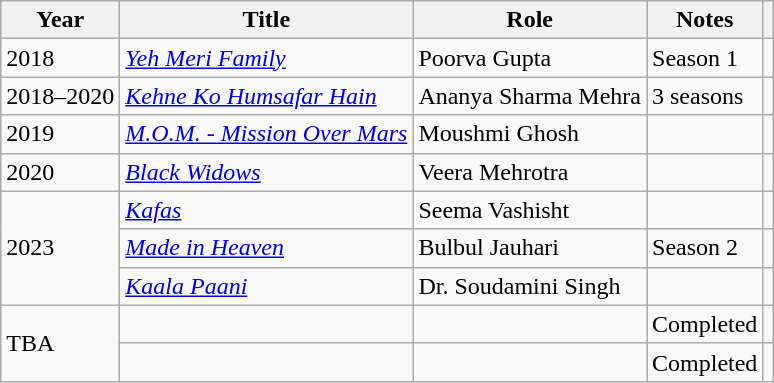<table class="wikitable plainrowheaders sortable">
<tr>
<th scope="col">Year</th>
<th scope="col">Title</th>
<th scope="col">Role</th>
<th scope="col" class="unsortable">Notes</th>
<th scope="col" class="unsortable"></th>
</tr>
<tr>
<td>2018</td>
<td><em><a href='#'>Yeh Meri Family</a></em></td>
<td>Poorva Gupta</td>
<td>Season 1</td>
<td></td>
</tr>
<tr>
<td>2018–2020</td>
<td><em><a href='#'>Kehne Ko Humsafar Hain</a></em></td>
<td>Ananya Sharma Mehra</td>
<td>3 seasons</td>
<td></td>
</tr>
<tr>
<td>2019</td>
<td><em><a href='#'>M.O.M. - Mission Over Mars</a></em></td>
<td>Moushmi Ghosh</td>
<td></td>
<td></td>
</tr>
<tr>
<td>2020</td>
<td><em><a href='#'>Black Widows</a></em></td>
<td>Veera Mehrotra</td>
<td></td>
<td></td>
</tr>
<tr>
<td rowspan="3">2023</td>
<td><em><a href='#'>Kafas</a></em></td>
<td>Seema Vashisht</td>
<td></td>
<td></td>
</tr>
<tr>
<td><em><a href='#'>Made in Heaven</a></em></td>
<td>Bulbul Jauhari</td>
<td>Season 2</td>
<td></td>
</tr>
<tr>
<td><em><a href='#'>Kaala Paani</a></em></td>
<td>Dr. Soudamini Singh</td>
<td></td>
<td></td>
</tr>
<tr>
<td rowspan="2">TBA</td>
<td></td>
<td></td>
<td>Completed</td>
<td></td>
</tr>
<tr>
<td></td>
<td></td>
<td>Completed</td>
<td></td>
</tr>
</table>
